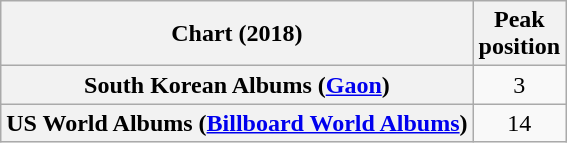<table class="wikitable sortable plainrowheaders" style="text-align:center">
<tr>
<th scope="col">Chart (2018)</th>
<th scope="col">Peak<br>position</th>
</tr>
<tr>
<th scope="row">South Korean Albums (<a href='#'>Gaon</a>)</th>
<td>3</td>
</tr>
<tr>
<th scope="row">US World Albums (<a href='#'>Billboard World Albums</a>)</th>
<td>14</td>
</tr>
</table>
